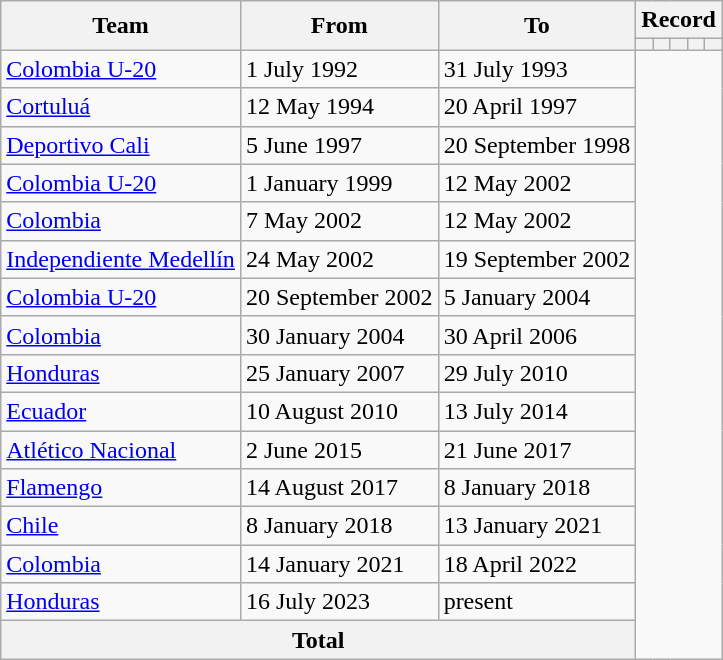<table class=wikitable style=text-align:center>
<tr>
<th rowspan=2>Team</th>
<th rowspan=2>From</th>
<th rowspan=2>To</th>
<th colspan=5>Record</th>
</tr>
<tr>
<th></th>
<th></th>
<th></th>
<th></th>
<th></th>
</tr>
<tr>
<td align=left><a href='#'>Colombia U-20</a></td>
<td align=left>1 July 1992</td>
<td align=left>31 July 1993<br></td>
</tr>
<tr>
<td align=left><a href='#'>Cortuluá</a></td>
<td align=left>12 May 1994</td>
<td align=left>20 April 1997<br></td>
</tr>
<tr>
<td align=left><a href='#'>Deportivo Cali</a></td>
<td align=left>5 June 1997</td>
<td align=left>20 September 1998<br></td>
</tr>
<tr>
<td align=left><a href='#'>Colombia U-20</a></td>
<td align=left>1 January 1999</td>
<td align=left>12 May 2002<br></td>
</tr>
<tr>
<td align=left><a href='#'>Colombia</a></td>
<td align=left>7 May 2002</td>
<td align=left>12 May 2002<br></td>
</tr>
<tr>
<td align=left><a href='#'>Independiente Medellín</a></td>
<td align=left>24 May 2002</td>
<td align=left>19 September 2002<br></td>
</tr>
<tr>
<td align=left><a href='#'>Colombia U-20</a></td>
<td align=left>20 September 2002</td>
<td align=left>5 January 2004<br></td>
</tr>
<tr>
<td align=left><a href='#'>Colombia</a></td>
<td align=left>30 January 2004</td>
<td align=left>30 April 2006<br></td>
</tr>
<tr>
<td align=left><a href='#'>Honduras</a></td>
<td align=left>25 January 2007</td>
<td align=left>29 July 2010<br></td>
</tr>
<tr>
<td align=left><a href='#'>Ecuador</a></td>
<td align=left>10 August 2010</td>
<td align=left>13 July 2014<br></td>
</tr>
<tr>
<td align=left><a href='#'>Atlético Nacional</a></td>
<td align=left>2 June 2015</td>
<td align=left>21 June 2017<br></td>
</tr>
<tr>
<td align=left><a href='#'>Flamengo</a></td>
<td align=left>14 August 2017</td>
<td align=left>8 January 2018<br></td>
</tr>
<tr>
<td align=left><a href='#'>Chile</a></td>
<td align=left>8 January 2018</td>
<td align=left>13 January 2021<br></td>
</tr>
<tr>
<td align=left><a href='#'>Colombia</a></td>
<td align=left>14 January 2021</td>
<td align=left>18 April 2022<br></td>
</tr>
<tr>
<td align=left><a href='#'>Honduras</a></td>
<td align=left>16 July 2023</td>
<td align=left>present<br></td>
</tr>
<tr>
<th colspan=3>Total<br></th>
</tr>
</table>
